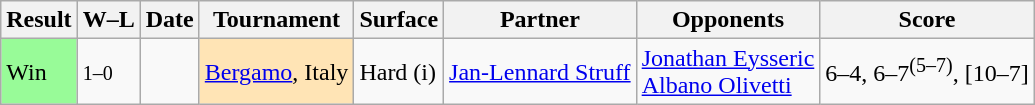<table class="sortable wikitable nowrap">
<tr>
<th>Result</th>
<th class="unsortable">W–L</th>
<th>Date</th>
<th>Tournament</th>
<th>Surface</th>
<th>Partner</th>
<th>Opponents</th>
<th class="unsortable">Score</th>
</tr>
<tr>
<td bgcolor=98FB98>Win</td>
<td><small>1–0</small></td>
<td><a href='#'></a></td>
<td style="background:moccasin;"><a href='#'>Bergamo</a>, Italy</td>
<td>Hard (i)</td>
<td> <a href='#'>Jan-Lennard Struff</a></td>
<td> <a href='#'>Jonathan Eysseric</a><br> <a href='#'>Albano Olivetti</a></td>
<td>6–4, 6–7<sup>(5–7)</sup>, [10–7]</td>
</tr>
</table>
